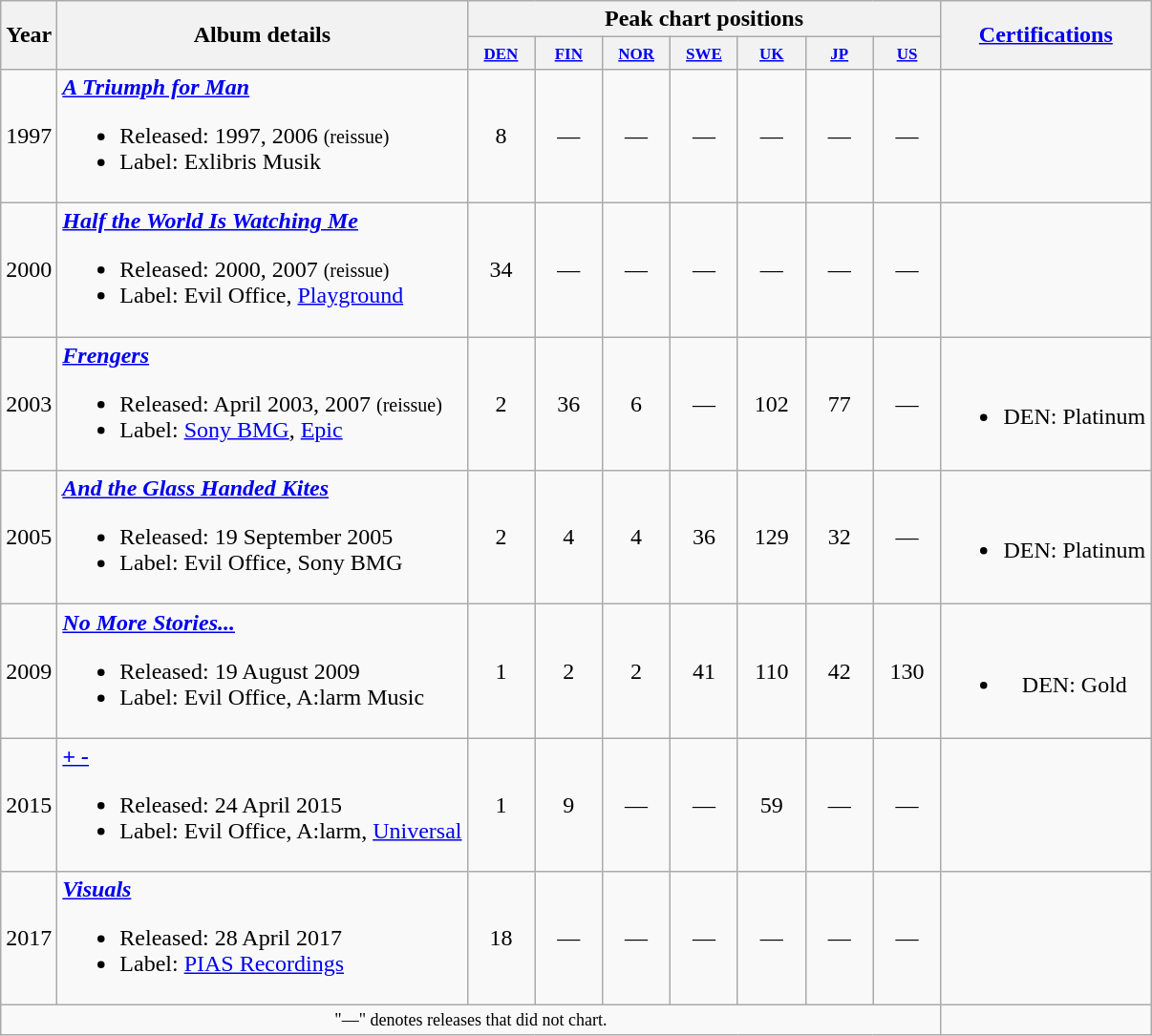<table class="wikitable plainrowheaders" style="text-align:center;">
<tr>
<th scope="col" rowspan="2">Year</th>
<th scope="col" rowspan="2">Album details</th>
<th scope="col" colspan="7">Peak chart positions</th>
<th scope="col" rowspan="2"><a href='#'>Certifications</a></th>
</tr>
<tr>
<th scope="col" style="width:3em;font-size:85%;"><small><a href='#'>DEN</a></small><br></th>
<th scope="col" style="width:3em;font-size:85%;"><small><a href='#'>FIN</a></small><br></th>
<th scope="col" style="width:3em;font-size:85%;"><small><a href='#'>NOR</a></small><br></th>
<th scope="col" style="width:3em;font-size:85%;"><small><a href='#'>SWE</a></small><br></th>
<th scope="col" style="width:3em;font-size:85%;"><small><a href='#'>UK</a><br></small></th>
<th scope="col" style="width:3em;font-size:85%;"><small><a href='#'>JP</a><br></small></th>
<th scope="col" style="width:3em;font-size:85%;"><small><a href='#'>US</a><br></small></th>
</tr>
<tr>
<td style="text-align:center;">1997</td>
<td align="left"><strong><em><a href='#'>A Triumph for Man</a></em></strong><br><ul><li>Released: 1997, 2006 <small>(reissue)</small></li><li>Label: Exlibris Musik</li></ul></td>
<td style="text-align:center;">8</td>
<td style="text-align:center;">—</td>
<td style="text-align:center;">—</td>
<td style="text-align:center;">—</td>
<td style="text-align:center;">—</td>
<td style="text-align:center;">—</td>
<td style="text-align:center;">—</td>
<td></td>
</tr>
<tr>
<td style="text-align:center;">2000</td>
<td align="left"><strong><em><a href='#'>Half the World Is Watching Me</a></em></strong><br><ul><li>Released: 2000, 2007 <small>(reissue)</small></li><li>Label: Evil Office, <a href='#'>Playground</a></li></ul></td>
<td style="text-align:center;">34</td>
<td style="text-align:center;">—</td>
<td style="text-align:center;">—</td>
<td style="text-align:center;">—</td>
<td style="text-align:center;">—</td>
<td style="text-align:center;">—</td>
<td style="text-align:center;">—</td>
<td></td>
</tr>
<tr>
<td style="text-align:center;">2003</td>
<td align="left"><strong><em><a href='#'>Frengers</a></em></strong><br><ul><li>Released: April 2003, 2007 <small>(reissue)</small></li><li>Label: <a href='#'>Sony BMG</a>, <a href='#'>Epic</a></li></ul></td>
<td style="text-align:center;">2</td>
<td style="text-align:center;">36</td>
<td style="text-align:center;">6</td>
<td style="text-align:center;">—</td>
<td style="text-align:center;">102</td>
<td style="text-align:center;">77</td>
<td style="text-align:center;">—</td>
<td><br><ul><li>DEN: Platinum</li></ul></td>
</tr>
<tr>
<td style="text-align:center;">2005</td>
<td align="left"><strong><em><a href='#'>And the Glass Handed Kites</a></em></strong><br><ul><li>Released: 19 September 2005</li><li>Label: Evil Office, Sony BMG</li></ul></td>
<td style="text-align:center;">2</td>
<td style="text-align:center;">4</td>
<td style="text-align:center;">4</td>
<td style="text-align:center;">36</td>
<td style="text-align:center;">129</td>
<td style="text-align:center;">32</td>
<td style="text-align:center;">—</td>
<td><br><ul><li>DEN: Platinum</li></ul></td>
</tr>
<tr>
<td style="text-align:center;">2009</td>
<td align="left"><strong><em><a href='#'>No More Stories...</a></em></strong><br><ul><li>Released: 19 August 2009</li><li>Label: Evil Office, A:larm Music</li></ul></td>
<td style="text-align:center;">1</td>
<td style="text-align:center;">2</td>
<td style="text-align:center;">2</td>
<td style="text-align:center;">41</td>
<td style="text-align:center;">110</td>
<td style="text-align:center;">42</td>
<td style="text-align:center;">130</td>
<td><br><ul><li>DEN: Gold</li></ul></td>
</tr>
<tr>
<td style="text-align:center;">2015</td>
<td align="left"><strong><em><a href='#'>+ -</a></em></strong><br><ul><li>Released: 24 April 2015</li><li>Label: Evil Office, A:larm, <a href='#'>Universal</a></li></ul></td>
<td style="text-align:center;">1</td>
<td style="text-align:center;">9</td>
<td style="text-align:center;">—</td>
<td style="text-align:center;">—</td>
<td style="text-align:center;">59</td>
<td style="text-align:center;">—</td>
<td style="text-align:center;">—</td>
<td></td>
</tr>
<tr>
<td>2017</td>
<td align="left"><strong><em><a href='#'>Visuals</a></em></strong><br><ul><li>Released: 28 April 2017</li><li>Label: <a href='#'>PIAS Recordings</a></li></ul></td>
<td style="text-align:center;">18</td>
<td style="text-align:center;">—</td>
<td style="text-align:center;">—</td>
<td style="text-align:center;">—</td>
<td style="text-align:center;">—</td>
<td style="text-align:center;">—</td>
<td style="text-align:center;">—</td>
<td></td>
</tr>
<tr>
<td colspan="9" style="font-size:9pt">"—" denotes releases that did not chart.</td>
</tr>
</table>
